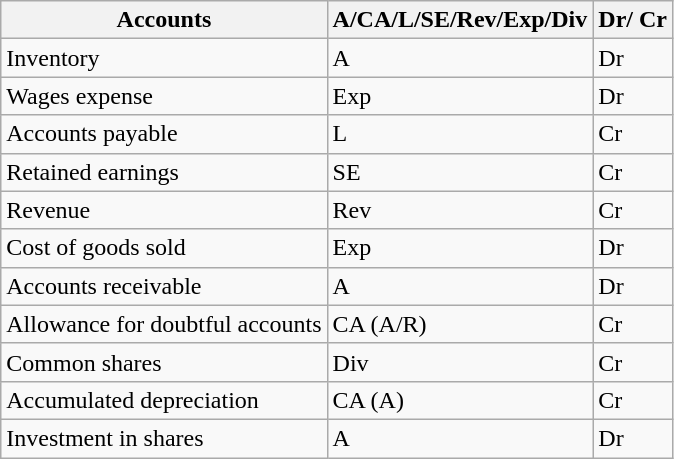<table class="wikitable">
<tr>
<th>Accounts</th>
<th>A/CA/L/SE/Rev/Exp/Div</th>
<th>Dr/ Cr</th>
</tr>
<tr>
<td>Inventory</td>
<td>A</td>
<td>Dr</td>
</tr>
<tr>
<td>Wages expense</td>
<td>Exp</td>
<td>Dr</td>
</tr>
<tr>
<td>Accounts payable</td>
<td>L</td>
<td>Cr</td>
</tr>
<tr>
<td>Retained earnings</td>
<td>SE</td>
<td>Cr</td>
</tr>
<tr>
<td>Revenue</td>
<td>Rev</td>
<td>Cr</td>
</tr>
<tr>
<td>Cost of goods sold</td>
<td>Exp</td>
<td>Dr</td>
</tr>
<tr>
<td>Accounts receivable</td>
<td>A</td>
<td>Dr</td>
</tr>
<tr>
<td>Allowance for doubtful accounts</td>
<td>CA (A/R)</td>
<td>Cr</td>
</tr>
<tr>
<td>Common shares</td>
<td>Div</td>
<td>Cr</td>
</tr>
<tr>
<td>Accumulated depreciation</td>
<td>CA (A)</td>
<td>Cr</td>
</tr>
<tr>
<td>Investment in shares</td>
<td>A</td>
<td>Dr</td>
</tr>
</table>
